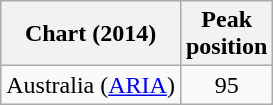<table class="wikitable plainrowheaders" style="text-align:center">
<tr>
<th scope="col">Chart (2014)</th>
<th scope="col">Peak<br>position</th>
</tr>
<tr>
<td>Australia (<a href='#'>ARIA</a>)</td>
<td align="center">95</td>
</tr>
</table>
